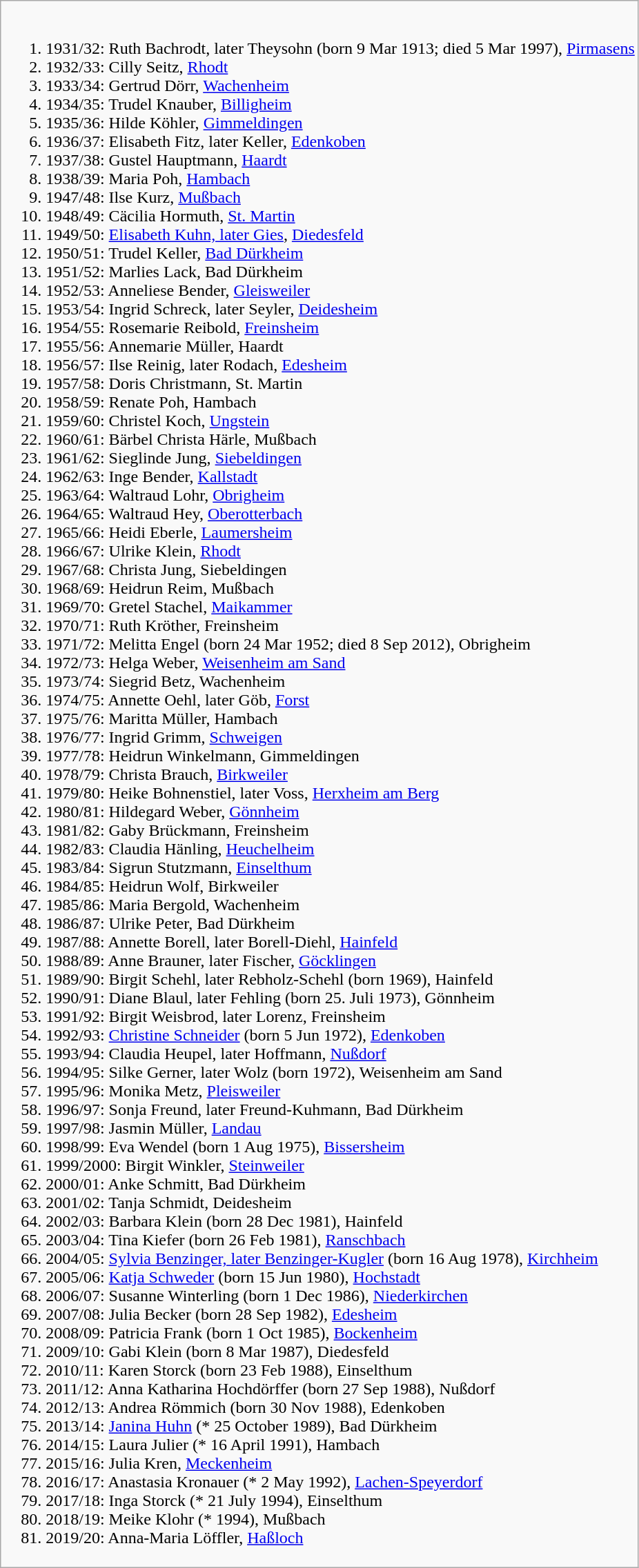<table class="wikitable">
<tr>
<td width="100%"><br><ol><li>1931/32: Ruth Bachrodt, later Theysohn (born 9 Mar 1913; died 5 Mar 1997), <a href='#'>Pirmasens</a></li><li>1932/33: Cilly Seitz, <a href='#'>Rhodt</a></li><li>1933/34: Gertrud Dörr, <a href='#'>Wachenheim</a></li><li>1934/35: Trudel Knauber, <a href='#'>Billigheim</a></li><li>1935/36: Hilde Köhler, <a href='#'>Gimmeldingen</a></li><li>1936/37: Elisabeth Fitz, later Keller, <a href='#'>Edenkoben</a></li><li>1937/38: Gustel Hauptmann, <a href='#'>Haardt</a></li><li>1938/39: Maria Poh, <a href='#'>Hambach</a></li><li>1947/48: Ilse Kurz, <a href='#'>Mußbach</a></li><li>1948/49: Cäcilia Hormuth, <a href='#'>St. Martin</a></li><li>1949/50: <a href='#'>Elisabeth Kuhn, later Gies</a>, <a href='#'>Diedesfeld</a></li><li>1950/51: Trudel Keller, <a href='#'>Bad Dürkheim</a></li><li>1951/52: Marlies Lack, Bad Dürkheim</li><li>1952/53: Anneliese Bender, <a href='#'>Gleisweiler</a></li><li>1953/54: Ingrid Schreck, later Seyler, <a href='#'>Deidesheim</a></li><li>1954/55: Rosemarie Reibold, <a href='#'>Freinsheim</a></li><li>1955/56: Annemarie Müller, Haardt</li><li>1956/57: Ilse Reinig, later Rodach, <a href='#'>Edesheim</a></li><li>1957/58: Doris Christmann, St. Martin</li><li>1958/59: Renate Poh, Hambach</li><li>1959/60: Christel Koch, <a href='#'>Ungstein</a></li><li>1960/61: Bärbel Christa Härle, Mußbach</li><li>1961/62: Sieglinde Jung, <a href='#'>Siebeldingen</a></li><li>1962/63: Inge Bender, <a href='#'>Kallstadt</a></li><li>1963/64: Waltraud Lohr, <a href='#'>Obrigheim</a></li><li>1964/65: Waltraud Hey, <a href='#'>Oberotterbach</a></li><li>1965/66: Heidi Eberle, <a href='#'>Laumersheim</a></li><li>1966/67: Ulrike Klein, <a href='#'>Rhodt</a></li><li>1967/68: Christa Jung, Siebeldingen</li><li>1968/69: Heidrun Reim, Mußbach</li><li>1969/70: Gretel Stachel, <a href='#'>Maikammer</a></li><li>1970/71: Ruth Kröther, Freinsheim</li><li>1971/72: Melitta Engel (born 24 Mar 1952; died 8 Sep 2012), Obrigheim</li><li>1972/73: Helga Weber, <a href='#'>Weisenheim am Sand</a></li><li>1973/74: Siegrid Betz, Wachenheim</li><li>1974/75: Annette Oehl, later Göb, <a href='#'>Forst</a></li><li>1975/76: Maritta Müller, Hambach</li><li>1976/77: Ingrid Grimm, <a href='#'>Schweigen</a></li><li>1977/78: Heidrun Winkelmann, Gimmeldingen</li><li>1978/79: Christa Brauch, <a href='#'>Birkweiler</a></li><li>1979/80: Heike Bohnenstiel, later Voss, <a href='#'>Herxheim am Berg</a></li><li>1980/81: Hildegard Weber, <a href='#'>Gönnheim</a></li><li>1981/82: Gaby Brückmann, Freinsheim</li><li>1982/83: Claudia Hänling, <a href='#'>Heuchelheim</a></li><li>1983/84: Sigrun Stutzmann, <a href='#'>Einselthum</a></li><li>1984/85: Heidrun Wolf, Birkweiler</li><li>1985/86: Maria Bergold, Wachenheim</li><li>1986/87: Ulrike Peter, Bad Dürkheim</li><li>1987/88: Annette Borell, later Borell-Diehl, <a href='#'>Hainfeld</a></li><li>1988/89: Anne Brauner, later Fischer, <a href='#'>Göcklingen</a></li><li>1989/90: Birgit Schehl, later Rebholz-Schehl (born 1969), Hainfeld</li><li>1990/91: Diane Blaul, later Fehling (born 25. Juli 1973), Gönnheim</li><li>1991/92: Birgit Weisbrod, later Lorenz, Freinsheim</li><li>1992/93: <a href='#'>Christine Schneider</a> (born 5 Jun 1972), <a href='#'>Edenkoben</a></li><li>1993/94: Claudia Heupel, later Hoffmann, <a href='#'>Nußdorf</a></li><li>1994/95: Silke Gerner, later Wolz (born 1972), Weisenheim am Sand</li><li>1995/96: Monika Metz, <a href='#'>Pleisweiler</a></li><li>1996/97: Sonja Freund, later Freund-Kuhmann, Bad Dürkheim</li><li>1997/98: Jasmin Müller, <a href='#'>Landau</a></li><li>1998/99: Eva Wendel (born 1 Aug 1975), <a href='#'>Bissersheim</a></li><li>1999/2000: Birgit Winkler, <a href='#'>Steinweiler</a></li><li>2000/01: Anke Schmitt, Bad Dürkheim</li><li>2001/02: Tanja Schmidt, Deidesheim</li><li>2002/03: Barbara Klein (born 28 Dec 1981), Hainfeld</li><li>2003/04: Tina Kiefer (born 26 Feb 1981), <a href='#'>Ranschbach</a></li><li>2004/05: <a href='#'>Sylvia Benzinger, later Benzinger-Kugler</a> (born 16 Aug 1978), <a href='#'>Kirchheim</a></li><li>2005/06: <a href='#'>Katja Schweder</a> (born 15 Jun 1980), <a href='#'>Hochstadt</a></li><li>2006/07: Susanne Winterling (born 1 Dec 1986), <a href='#'>Niederkirchen</a></li><li>2007/08: Julia Becker (born 28 Sep 1982), <a href='#'>Edesheim</a></li><li>2008/09: Patricia Frank (born 1 Oct 1985), <a href='#'>Bockenheim</a></li><li>2009/10: Gabi Klein (born 8 Mar 1987), Diedesfeld</li><li>2010/11: Karen Storck (born 23 Feb 1988), Einselthum</li><li>2011/12: Anna Katharina Hochdörffer (born 27 Sep 1988), Nußdorf</li><li>2012/13: Andrea Römmich (born 30 Nov 1988), Edenkoben</li><li>2013/14: <a href='#'>Janina Huhn</a> (* 25 October 1989), Bad Dürkheim</li><li>2014/15: Laura Julier (* 16 April 1991), Hambach</li><li>2015/16: Julia Kren, <a href='#'>Meckenheim</a></li><li>2016/17: Anastasia Kronauer (* 2 May 1992), <a href='#'>Lachen-Speyerdorf</a></li><li>2017/18: Inga Storck (* 21 July 1994), Einselthum</li><li>2018/19: Meike Klohr (* 1994), Mußbach</li><li>2019/20: Anna-Maria Löffler, <a href='#'>Haßloch</a></li></ol></td>
</tr>
</table>
